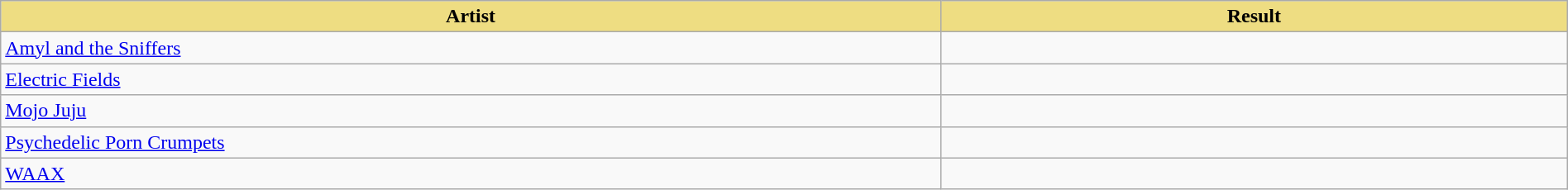<table class="wikitable" width=100%>
<tr>
<th style="width:15%;background:#EEDD82;">Artist</th>
<th style="width:10%;background:#EEDD82;">Result</th>
</tr>
<tr>
<td><a href='#'>Amyl and the Sniffers</a></td>
<td></td>
</tr>
<tr>
<td><a href='#'>Electric Fields</a></td>
<td></td>
</tr>
<tr>
<td><a href='#'>Mojo Juju</a></td>
<td></td>
</tr>
<tr>
<td><a href='#'>Psychedelic Porn Crumpets</a></td>
<td></td>
</tr>
<tr>
<td><a href='#'>WAAX</a></td>
<td></td>
</tr>
</table>
